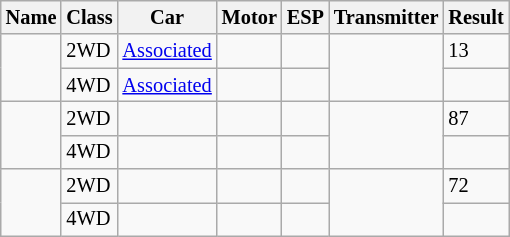<table class="wikitable" style="font-size: 85%;">
<tr>
<th>Name</th>
<th>Class</th>
<th>Car</th>
<th>Motor</th>
<th>ESP</th>
<th>Transmitter</th>
<th>Result</th>
</tr>
<tr>
<td rowspan=2></td>
<td>2WD</td>
<td><a href='#'>Associated</a></td>
<td></td>
<td></td>
<td rowspan=2></td>
<td>13</td>
</tr>
<tr>
<td>4WD</td>
<td><a href='#'>Associated</a></td>
<td></td>
<td></td>
<td></td>
</tr>
<tr>
<td rowspan=2></td>
<td>2WD</td>
<td></td>
<td></td>
<td></td>
<td rowspan=2></td>
<td>87</td>
</tr>
<tr>
<td>4WD</td>
<td></td>
<td></td>
<td></td>
<td></td>
</tr>
<tr>
<td rowspan=2></td>
<td>2WD</td>
<td></td>
<td></td>
<td></td>
<td rowspan=2></td>
<td>72</td>
</tr>
<tr>
<td>4WD</td>
<td></td>
<td></td>
<td></td>
<td></td>
</tr>
</table>
